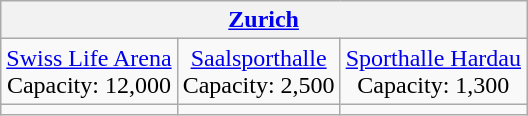<table class="wikitable" style="text-align:center;">
<tr>
<th colspan=3><a href='#'>Zurich</a></th>
</tr>
<tr>
<td><a href='#'>Swiss Life Arena</a><br>Capacity: 12,000</td>
<td><a href='#'>Saalsporthalle</a><br>Capacity: 2,500</td>
<td><a href='#'>Sporthalle Hardau</a><br>Capacity: 1,300</td>
</tr>
<tr>
<td></td>
<td></td>
<td></td>
</tr>
</table>
